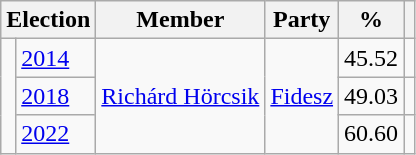<table class=wikitable>
<tr>
<th colspan=2>Election</th>
<th>Member</th>
<th>Party</th>
<th>%</th>
<th></th>
</tr>
<tr>
<td rowspan=3 bgcolor=></td>
<td><a href='#'>2014</a></td>
<td rowspan=3><a href='#'>Richárd Hörcsik</a></td>
<td rowspan=3><a href='#'>Fidesz</a></td>
<td align=right>45.52</td>
<td align=center></td>
</tr>
<tr>
<td><a href='#'>2018</a></td>
<td align=right>49.03</td>
<td align=center></td>
</tr>
<tr>
<td><a href='#'>2022</a></td>
<td align=right>60.60</td>
<td align=center></td>
</tr>
</table>
